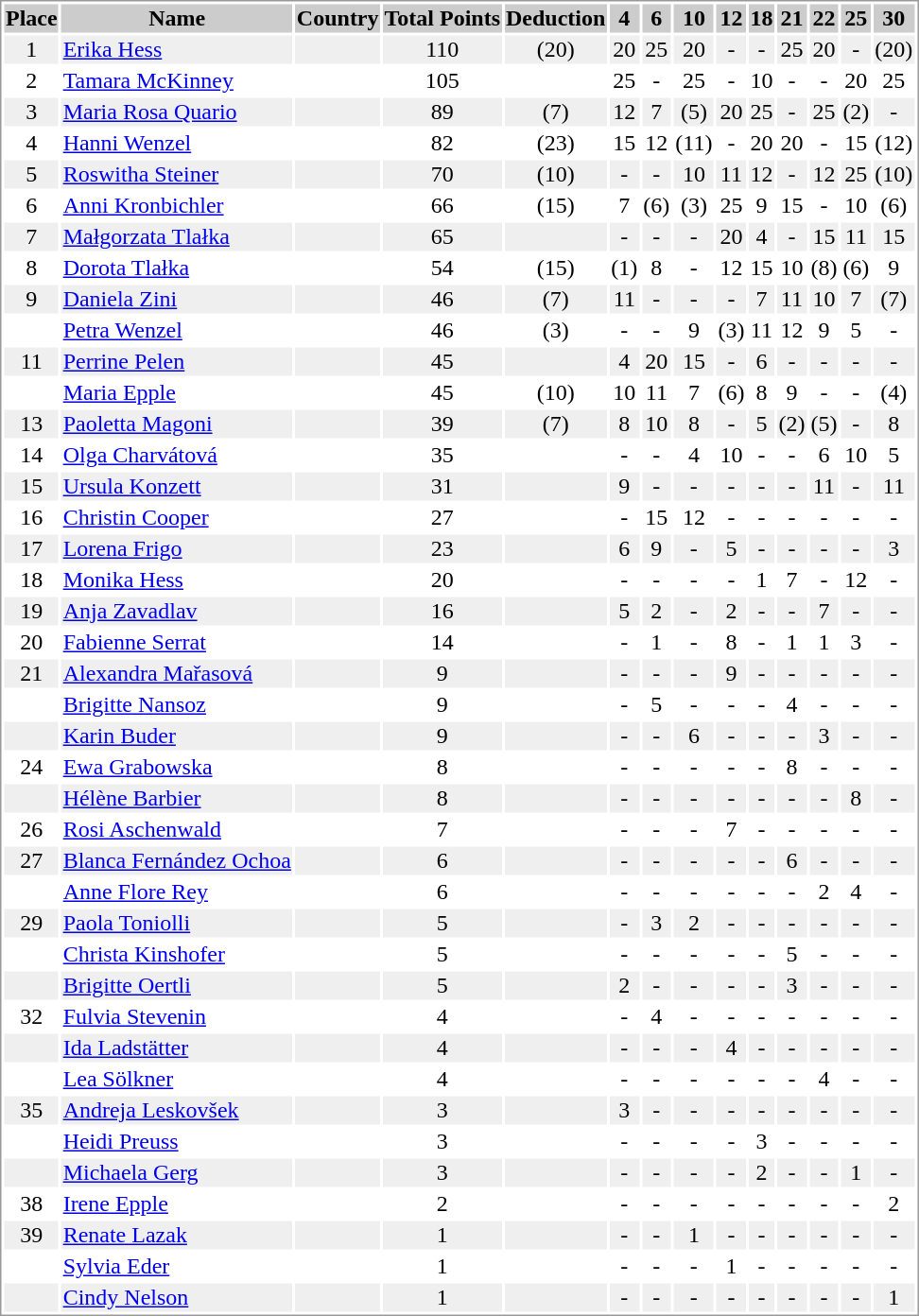<table border="0" style="border: 1px solid #999; background-color:#FFFFFF; text-align:center">
<tr align="center" bgcolor="#CCCCCC">
<th>Place</th>
<th>Name</th>
<th>Country</th>
<th>Total Points</th>
<th>Deduction</th>
<th>4</th>
<th>6</th>
<th>10</th>
<th>12</th>
<th>18</th>
<th>21</th>
<th>22</th>
<th>25</th>
<th>30</th>
</tr>
<tr bgcolor="#EFEFEF">
<td>1</td>
<td align="left"><a href='#'>Erika Hess</a></td>
<td align="left"></td>
<td>110</td>
<td>(20)</td>
<td>20</td>
<td>25</td>
<td>20</td>
<td>-</td>
<td>-</td>
<td>25</td>
<td>20</td>
<td>-</td>
<td>(20)</td>
</tr>
<tr>
<td>2</td>
<td align="left"><a href='#'>Tamara McKinney</a></td>
<td align="left"></td>
<td>105</td>
<td></td>
<td>25</td>
<td>-</td>
<td>25</td>
<td>-</td>
<td>10</td>
<td>-</td>
<td>-</td>
<td>20</td>
<td>25</td>
</tr>
<tr bgcolor="#EFEFEF">
<td>3</td>
<td align="left"><a href='#'>Maria Rosa Quario</a></td>
<td align="left"></td>
<td>89</td>
<td>(7)</td>
<td>12</td>
<td>7</td>
<td>(5)</td>
<td>20</td>
<td>25</td>
<td>-</td>
<td>25</td>
<td>(2)</td>
<td>-</td>
</tr>
<tr>
<td>4</td>
<td align="left"><a href='#'>Hanni Wenzel</a></td>
<td align="left"></td>
<td>82</td>
<td>(23)</td>
<td>15</td>
<td>12</td>
<td>(11)</td>
<td>-</td>
<td>20</td>
<td>20</td>
<td>-</td>
<td>15</td>
<td>(12)</td>
</tr>
<tr bgcolor="#EFEFEF">
<td>5</td>
<td align="left"><a href='#'>Roswitha Steiner</a></td>
<td align="left"></td>
<td>70</td>
<td>(10)</td>
<td>-</td>
<td>-</td>
<td>10</td>
<td>11</td>
<td>12</td>
<td>-</td>
<td>12</td>
<td>25</td>
<td>(10)</td>
</tr>
<tr>
<td>6</td>
<td align="left"><a href='#'>Anni Kronbichler</a></td>
<td align="left"></td>
<td>66</td>
<td>(15)</td>
<td>7</td>
<td>(6)</td>
<td>(3)</td>
<td>25</td>
<td>9</td>
<td>15</td>
<td>-</td>
<td>10</td>
<td>(6)</td>
</tr>
<tr bgcolor="#EFEFEF">
<td>7</td>
<td align="left"><a href='#'>Małgorzata Tlałka</a></td>
<td align="left"></td>
<td>65</td>
<td></td>
<td>-</td>
<td>-</td>
<td>-</td>
<td>20</td>
<td>4</td>
<td>-</td>
<td>15</td>
<td>11</td>
<td>15</td>
</tr>
<tr>
<td>8</td>
<td align="left"><a href='#'>Dorota Tlałka</a></td>
<td align="left"></td>
<td>54</td>
<td>(15)</td>
<td>(1)</td>
<td>8</td>
<td>-</td>
<td>12</td>
<td>15</td>
<td>10</td>
<td>(8)</td>
<td>(6)</td>
<td>9</td>
</tr>
<tr bgcolor="#EFEFEF">
<td>9</td>
<td align="left"><a href='#'>Daniela Zini</a></td>
<td align="left"></td>
<td>46</td>
<td>(7)</td>
<td>11</td>
<td>-</td>
<td>-</td>
<td>-</td>
<td>7</td>
<td>11</td>
<td>10</td>
<td>7</td>
<td>(7)</td>
</tr>
<tr>
<td></td>
<td align="left"><a href='#'>Petra Wenzel</a></td>
<td align="left"></td>
<td>46</td>
<td>(3)</td>
<td>-</td>
<td>-</td>
<td>9</td>
<td>(3)</td>
<td>11</td>
<td>12</td>
<td>9</td>
<td>5</td>
<td>-</td>
</tr>
<tr bgcolor="#EFEFEF">
<td>11</td>
<td align="left"><a href='#'>Perrine Pelen</a></td>
<td align="left"></td>
<td>45</td>
<td></td>
<td>4</td>
<td>20</td>
<td>15</td>
<td>-</td>
<td>6</td>
<td>-</td>
<td>-</td>
<td>-</td>
<td>-</td>
</tr>
<tr>
<td></td>
<td align="left"><a href='#'>Maria Epple</a></td>
<td align="left"></td>
<td>45</td>
<td>(10)</td>
<td>10</td>
<td>11</td>
<td>7</td>
<td>(6)</td>
<td>8</td>
<td>9</td>
<td>-</td>
<td>-</td>
<td>(4)</td>
</tr>
<tr bgcolor="#EFEFEF">
<td>13</td>
<td align="left"><a href='#'>Paoletta Magoni</a></td>
<td align="left"></td>
<td>39</td>
<td>(7)</td>
<td>8</td>
<td>10</td>
<td>8</td>
<td>-</td>
<td>5</td>
<td>(2)</td>
<td>(5)</td>
<td>-</td>
<td>8</td>
</tr>
<tr>
<td>14</td>
<td align="left"><a href='#'>Olga Charvátová</a></td>
<td align="left"></td>
<td>35</td>
<td></td>
<td>-</td>
<td>-</td>
<td>4</td>
<td>10</td>
<td>-</td>
<td>-</td>
<td>6</td>
<td>10</td>
<td>5</td>
</tr>
<tr bgcolor="#EFEFEF">
<td>15</td>
<td align="left"><a href='#'>Ursula Konzett</a></td>
<td align="left"></td>
<td>31</td>
<td></td>
<td>9</td>
<td>-</td>
<td>-</td>
<td>-</td>
<td>-</td>
<td>-</td>
<td>11</td>
<td>-</td>
<td>11</td>
</tr>
<tr>
<td>16</td>
<td align="left"><a href='#'>Christin Cooper</a></td>
<td align="left"></td>
<td>27</td>
<td></td>
<td>-</td>
<td>15</td>
<td>12</td>
<td>-</td>
<td>-</td>
<td>-</td>
<td>-</td>
<td>-</td>
<td>-</td>
</tr>
<tr bgcolor="#EFEFEF">
<td>17</td>
<td align="left"><a href='#'>Lorena Frigo</a></td>
<td align="left"></td>
<td>23</td>
<td></td>
<td>6</td>
<td>9</td>
<td>-</td>
<td>5</td>
<td>-</td>
<td>-</td>
<td>-</td>
<td>-</td>
<td>3</td>
</tr>
<tr>
<td>18</td>
<td align="left"><a href='#'>Monika Hess</a></td>
<td align="left"></td>
<td>20</td>
<td></td>
<td>-</td>
<td>-</td>
<td>-</td>
<td>-</td>
<td>1</td>
<td>7</td>
<td>-</td>
<td>12</td>
<td>-</td>
</tr>
<tr bgcolor="#EFEFEF">
<td>19</td>
<td align="left"><a href='#'>Anja Zavadlav</a></td>
<td align="left"></td>
<td>16</td>
<td></td>
<td>5</td>
<td>2</td>
<td>-</td>
<td>2</td>
<td>-</td>
<td>-</td>
<td>7</td>
<td>-</td>
<td>-</td>
</tr>
<tr>
<td>20</td>
<td align="left"><a href='#'>Fabienne Serrat</a></td>
<td align="left"></td>
<td>14</td>
<td></td>
<td>-</td>
<td>1</td>
<td>-</td>
<td>8</td>
<td>-</td>
<td>1</td>
<td>1</td>
<td>3</td>
<td>-</td>
</tr>
<tr bgcolor="#EFEFEF">
<td>21</td>
<td align="left"><a href='#'>Alexandra Mařasová</a></td>
<td align="left"></td>
<td>9</td>
<td></td>
<td>-</td>
<td>-</td>
<td>-</td>
<td>9</td>
<td>-</td>
<td>-</td>
<td>-</td>
<td>-</td>
<td>-</td>
</tr>
<tr>
<td></td>
<td align="left"><a href='#'>Brigitte Nansoz</a></td>
<td align="left"></td>
<td>9</td>
<td></td>
<td>-</td>
<td>5</td>
<td>-</td>
<td>-</td>
<td>-</td>
<td>4</td>
<td>-</td>
<td>-</td>
<td>-</td>
</tr>
<tr bgcolor="#EFEFEF">
<td></td>
<td align="left"><a href='#'>Karin Buder</a></td>
<td align="left"></td>
<td>9</td>
<td></td>
<td>-</td>
<td>-</td>
<td>6</td>
<td>-</td>
<td>-</td>
<td>-</td>
<td>3</td>
<td>-</td>
<td>-</td>
</tr>
<tr>
<td>24</td>
<td align="left"><a href='#'>Ewa Grabowska</a></td>
<td align="left"></td>
<td>8</td>
<td></td>
<td>-</td>
<td>-</td>
<td>-</td>
<td>-</td>
<td>-</td>
<td>8</td>
<td>-</td>
<td>-</td>
<td>-</td>
</tr>
<tr bgcolor="#EFEFEF">
<td></td>
<td align="left"><a href='#'>Hélène Barbier</a></td>
<td align="left"></td>
<td>8</td>
<td></td>
<td>-</td>
<td>-</td>
<td>-</td>
<td>-</td>
<td>-</td>
<td>-</td>
<td>-</td>
<td>8</td>
<td>-</td>
</tr>
<tr>
<td>26</td>
<td align="left"><a href='#'>Rosi Aschenwald</a></td>
<td align="left"></td>
<td>7</td>
<td></td>
<td>-</td>
<td>-</td>
<td>-</td>
<td>7</td>
<td>-</td>
<td>-</td>
<td>-</td>
<td>-</td>
<td>-</td>
</tr>
<tr bgcolor="#EFEFEF">
<td>27</td>
<td align="left"><a href='#'>Blanca Fernández Ochoa</a></td>
<td align="left"></td>
<td>6</td>
<td></td>
<td>-</td>
<td>-</td>
<td>-</td>
<td>-</td>
<td>-</td>
<td>6</td>
<td>-</td>
<td>-</td>
<td>-</td>
</tr>
<tr>
<td></td>
<td align="left"><a href='#'>Anne Flore Rey</a></td>
<td align="left"></td>
<td>6</td>
<td></td>
<td>-</td>
<td>-</td>
<td>-</td>
<td>-</td>
<td>-</td>
<td>-</td>
<td>2</td>
<td>4</td>
<td>-</td>
</tr>
<tr bgcolor="#EFEFEF">
<td>29</td>
<td align="left"><a href='#'>Paola Toniolli</a></td>
<td align="left"></td>
<td>5</td>
<td></td>
<td>-</td>
<td>3</td>
<td>2</td>
<td>-</td>
<td>-</td>
<td>-</td>
<td>-</td>
<td>-</td>
<td>-</td>
</tr>
<tr>
<td></td>
<td align="left"><a href='#'>Christa Kinshofer</a></td>
<td align="left"></td>
<td>5</td>
<td></td>
<td>-</td>
<td>-</td>
<td>-</td>
<td>-</td>
<td>-</td>
<td>5</td>
<td>-</td>
<td>-</td>
<td>-</td>
</tr>
<tr bgcolor="#EFEFEF">
<td></td>
<td align="left"><a href='#'>Brigitte Oertli</a></td>
<td align="left"></td>
<td>5</td>
<td></td>
<td>2</td>
<td>-</td>
<td>-</td>
<td>-</td>
<td>-</td>
<td>3</td>
<td>-</td>
<td>-</td>
<td>-</td>
</tr>
<tr>
<td>32</td>
<td align="left"><a href='#'>Fulvia Stevenin</a></td>
<td align="left"></td>
<td>4</td>
<td></td>
<td>-</td>
<td>4</td>
<td>-</td>
<td>-</td>
<td>-</td>
<td>-</td>
<td>-</td>
<td>-</td>
<td>-</td>
</tr>
<tr bgcolor="#EFEFEF">
<td></td>
<td align="left"><a href='#'>Ida Ladstätter</a></td>
<td align="left"></td>
<td>4</td>
<td></td>
<td>-</td>
<td>-</td>
<td>-</td>
<td>4</td>
<td>-</td>
<td>-</td>
<td>-</td>
<td>-</td>
<td>-</td>
</tr>
<tr>
<td></td>
<td align="left"><a href='#'>Lea Sölkner</a></td>
<td align="left"></td>
<td>4</td>
<td></td>
<td>-</td>
<td>-</td>
<td>-</td>
<td>-</td>
<td>-</td>
<td>-</td>
<td>4</td>
<td>-</td>
<td>-</td>
</tr>
<tr bgcolor="#EFEFEF">
<td>35</td>
<td align="left"><a href='#'>Andreja Leskovšek</a></td>
<td align="left"></td>
<td>3</td>
<td></td>
<td>3</td>
<td>-</td>
<td>-</td>
<td>-</td>
<td>-</td>
<td>-</td>
<td>-</td>
<td>-</td>
<td>-</td>
</tr>
<tr>
<td></td>
<td align="left"><a href='#'>Heidi Preuss</a></td>
<td align="left"></td>
<td>3</td>
<td></td>
<td>-</td>
<td>-</td>
<td>-</td>
<td>-</td>
<td>3</td>
<td>-</td>
<td>-</td>
<td>-</td>
<td>-</td>
</tr>
<tr bgcolor="#EFEFEF">
<td></td>
<td align="left"><a href='#'>Michaela Gerg</a></td>
<td align="left"></td>
<td>3</td>
<td></td>
<td>-</td>
<td>-</td>
<td>-</td>
<td>-</td>
<td>2</td>
<td>-</td>
<td>-</td>
<td>1</td>
<td>-</td>
</tr>
<tr>
<td>38</td>
<td align="left"><a href='#'>Irene Epple</a></td>
<td align="left"></td>
<td>2</td>
<td></td>
<td>-</td>
<td>-</td>
<td>-</td>
<td>-</td>
<td>-</td>
<td>-</td>
<td>-</td>
<td>-</td>
<td>2</td>
</tr>
<tr bgcolor="#EFEFEF">
<td>39</td>
<td align="left"><a href='#'>Renate Lazak</a></td>
<td align="left"></td>
<td>1</td>
<td></td>
<td>-</td>
<td>-</td>
<td>1</td>
<td>-</td>
<td>-</td>
<td>-</td>
<td>-</td>
<td>-</td>
<td>-</td>
</tr>
<tr>
<td></td>
<td align="left"><a href='#'>Sylvia Eder</a></td>
<td align="left"></td>
<td>1</td>
<td></td>
<td>-</td>
<td>-</td>
<td>-</td>
<td>1</td>
<td>-</td>
<td>-</td>
<td>-</td>
<td>-</td>
<td>-</td>
</tr>
<tr bgcolor="#EFEFEF">
<td></td>
<td align="left"><a href='#'>Cindy Nelson</a></td>
<td align="left"></td>
<td>1</td>
<td></td>
<td>-</td>
<td>-</td>
<td>-</td>
<td>-</td>
<td>-</td>
<td>-</td>
<td>-</td>
<td>-</td>
<td>1</td>
</tr>
</table>
